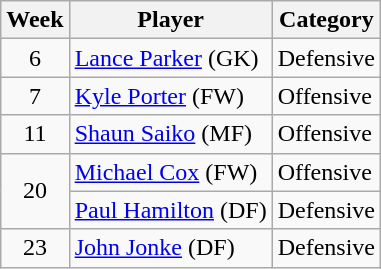<table class=wikitable>
<tr>
<th>Week</th>
<th>Player</th>
<th>Category</th>
</tr>
<tr>
<td style="text-align: center">6</td>
<td> <a href='#'>Lance Parker</a> (GK)</td>
<td>Defensive</td>
</tr>
<tr>
<td style="text-align: center">7</td>
<td> <a href='#'>Kyle Porter</a> (FW)</td>
<td>Offensive</td>
</tr>
<tr>
<td style="text-align: center">11</td>
<td> <a href='#'>Shaun Saiko</a> (MF)</td>
<td>Offensive</td>
</tr>
<tr>
<td style="text-align: center" rowspan="2">20</td>
<td> <a href='#'>Michael Cox</a> (FW)</td>
<td>Offensive</td>
</tr>
<tr>
<td> <a href='#'>Paul Hamilton</a> (DF)</td>
<td>Defensive</td>
</tr>
<tr>
<td style="text-align: center">23</td>
<td> <a href='#'>John Jonke</a> (DF)</td>
<td>Defensive</td>
</tr>
</table>
